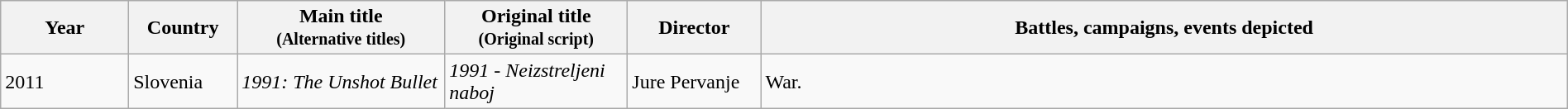<table class="wikitable sortable" style="width:100%;">
<tr>
<th class="unsortable">Year</th>
<th width= 80>Country</th>
<th width=160>Main title<br><small>(Alternative titles)</small></th>
<th width=140>Original title<br><small>(Original script)</small></th>
<th width=100>Director</th>
<th class="unsortable">Battles, campaigns, events depicted</th>
</tr>
<tr>
<td>2011</td>
<td>Slovenia</td>
<td><em>1991: The Unshot Bullet</em></td>
<td><em>1991 - Neizstreljeni naboj</em></td>
<td>Jure Pervanje</td>
<td>War.</td>
</tr>
</table>
